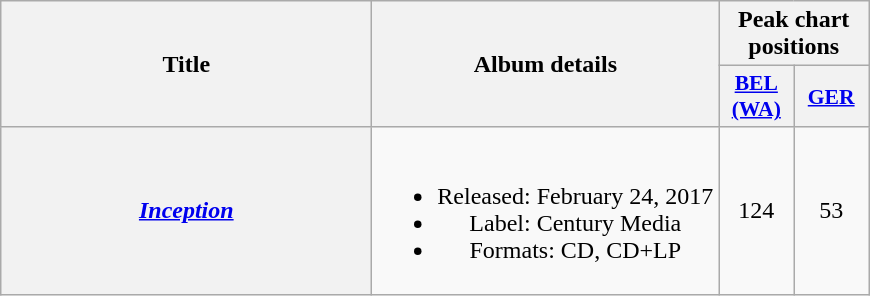<table class="wikitable plainrowheaders" style="text-align:center;">
<tr>
<th scope="col" rowspan="2" style="width:15em;">Title</th>
<th scope="col" rowspan="2">Album details</th>
<th scope="col" colspan="2">Peak chart positions</th>
</tr>
<tr>
<th scope="col" style="width:3em;font-size:90%;"><a href='#'>BEL (WA)</a><br></th>
<th scope="col" style="width:3em;font-size:90%;"><a href='#'>GER</a><br></th>
</tr>
<tr>
<th scope="row"><em><a href='#'>Inception</a></em></th>
<td><br><ul><li>Released: February 24, 2017</li><li>Label: Century Media</li><li>Formats: CD, CD+LP</li></ul></td>
<td>124</td>
<td>53</td>
</tr>
</table>
